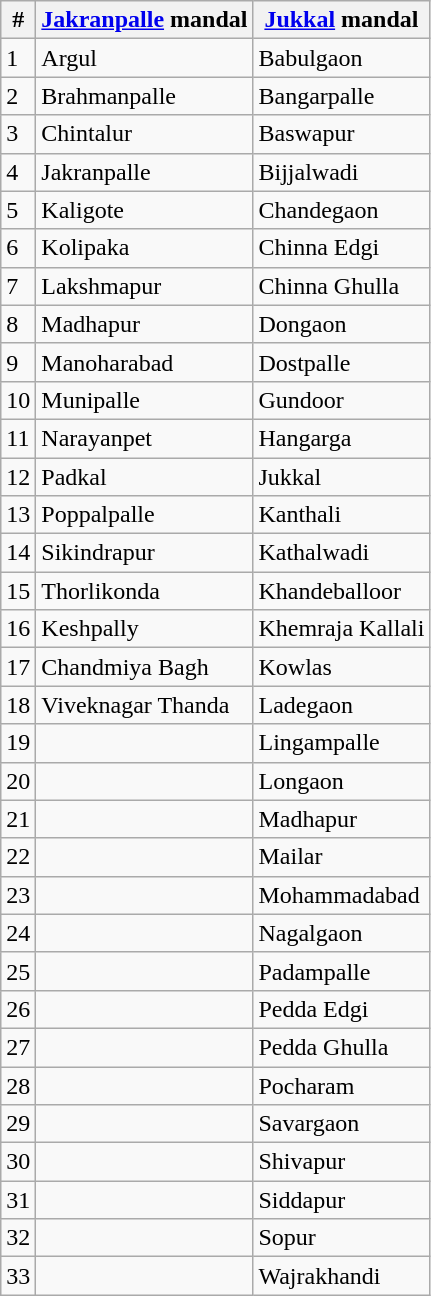<table class="wikitable">
<tr>
<th>#</th>
<th><a href='#'>Jakranpalle</a> mandal</th>
<th><a href='#'>Jukkal</a> mandal</th>
</tr>
<tr>
<td>1</td>
<td>Argul</td>
<td>Babulgaon</td>
</tr>
<tr>
<td>2</td>
<td>Brahmanpalle</td>
<td>Bangarpalle</td>
</tr>
<tr>
<td>3</td>
<td>Chintalur</td>
<td>Baswapur</td>
</tr>
<tr>
<td>4</td>
<td>Jakranpalle</td>
<td>Bijjalwadi</td>
</tr>
<tr>
<td>5</td>
<td>Kaligote</td>
<td>Chandegaon</td>
</tr>
<tr>
<td>6</td>
<td>Kolipaka</td>
<td>Chinna Edgi</td>
</tr>
<tr>
<td>7</td>
<td>Lakshmapur</td>
<td>Chinna Ghulla</td>
</tr>
<tr>
<td>8</td>
<td>Madhapur</td>
<td>Dongaon</td>
</tr>
<tr>
<td>9</td>
<td>Manoharabad</td>
<td>Dostpalle</td>
</tr>
<tr>
<td>10</td>
<td>Munipalle</td>
<td>Gundoor</td>
</tr>
<tr>
<td>11</td>
<td>Narayanpet</td>
<td>Hangarga</td>
</tr>
<tr>
<td>12</td>
<td>Padkal</td>
<td>Jukkal</td>
</tr>
<tr>
<td>13</td>
<td>Poppalpalle</td>
<td>Kanthali</td>
</tr>
<tr>
<td>14</td>
<td>Sikindrapur</td>
<td>Kathalwadi</td>
</tr>
<tr>
<td>15</td>
<td>Thorlikonda</td>
<td>Khandeballoor</td>
</tr>
<tr>
<td>16</td>
<td>Keshpally</td>
<td>Khemraja Kallali</td>
</tr>
<tr>
<td>17</td>
<td>Chandmiya Bagh</td>
<td>Kowlas</td>
</tr>
<tr>
<td>18</td>
<td>Viveknagar Thanda</td>
<td>Ladegaon</td>
</tr>
<tr>
<td>19</td>
<td></td>
<td>Lingampalle</td>
</tr>
<tr>
<td>20</td>
<td></td>
<td>Longaon</td>
</tr>
<tr>
<td>21</td>
<td></td>
<td>Madhapur</td>
</tr>
<tr>
<td>22</td>
<td></td>
<td>Mailar</td>
</tr>
<tr>
<td>23</td>
<td></td>
<td>Mohammadabad</td>
</tr>
<tr>
<td>24</td>
<td></td>
<td>Nagalgaon</td>
</tr>
<tr>
<td>25</td>
<td></td>
<td>Padampalle</td>
</tr>
<tr>
<td>26</td>
<td></td>
<td>Pedda Edgi</td>
</tr>
<tr>
<td>27</td>
<td></td>
<td>Pedda Ghulla</td>
</tr>
<tr>
<td>28</td>
<td></td>
<td>Pocharam</td>
</tr>
<tr>
<td>29</td>
<td></td>
<td>Savargaon</td>
</tr>
<tr>
<td>30</td>
<td></td>
<td>Shivapur</td>
</tr>
<tr>
<td>31</td>
<td></td>
<td>Siddapur</td>
</tr>
<tr>
<td>32</td>
<td></td>
<td>Sopur</td>
</tr>
<tr>
<td>33</td>
<td></td>
<td>Wajrakhandi</td>
</tr>
</table>
